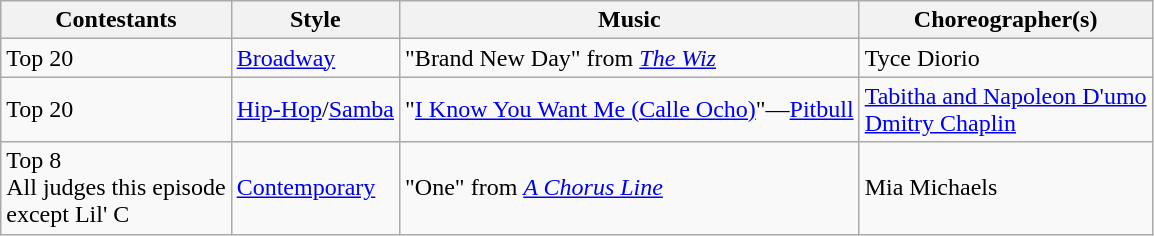<table class="wikitable">
<tr>
<th>Contestants</th>
<th>Style</th>
<th>Music</th>
<th>Choreographer(s)</th>
</tr>
<tr>
<td>Top 20</td>
<td><a href='#'>Broadway</a></td>
<td>"Brand New Day" from <em><a href='#'>The Wiz</a></em></td>
<td>Tyce Diorio</td>
</tr>
<tr>
<td>Top 20</td>
<td><a href='#'>Hip-Hop</a>/<a href='#'>Samba</a></td>
<td>"<a href='#'>I Know You Want Me (Calle Ocho)</a>"—<a href='#'>Pitbull</a></td>
<td><a href='#'>Tabitha and Napoleon D'umo</a><br><a href='#'>Dmitry Chaplin</a></td>
</tr>
<tr>
<td>Top 8<br>All judges this episode<br>except Lil' C</td>
<td><a href='#'>Contemporary</a></td>
<td>"One" from <em><a href='#'>A Chorus Line</a></em></td>
<td>Mia Michaels</td>
</tr>
</table>
